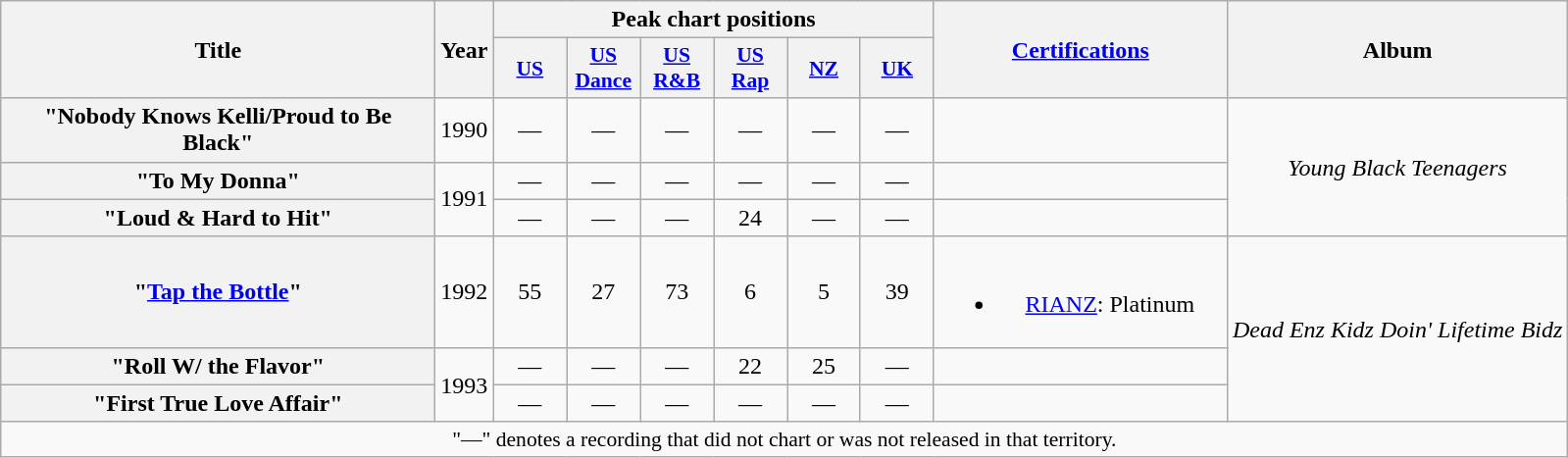<table class="wikitable plainrowheaders" style="text-align:center;" border="1">
<tr>
<th scope="col" rowspan="2" style="width:18em;">Title</th>
<th scope="col" rowspan="2">Year</th>
<th scope="col" colspan="6">Peak chart positions</th>
<th scope="col" rowspan="2" style="width:12em;"><a href='#'>Certifications</a></th>
<th scope="col" rowspan="2">Album</th>
</tr>
<tr>
<th scope="col" style="width:3em;font-size:90%;"><a href='#'>US</a><br></th>
<th scope="col" style="width:3em;font-size:90%;"><a href='#'>US Dance</a><br></th>
<th scope="col" style="width:3em;font-size:90%;"><a href='#'>US R&B</a><br></th>
<th scope="col" style="width:3em;font-size:90%;"><a href='#'>US Rap</a><br></th>
<th scope="col" style="width:3em;font-size:90%;"><a href='#'>NZ</a><br></th>
<th scope="col" style="width:3em;font-size:90%;"><a href='#'>UK</a><br></th>
</tr>
<tr>
<th scope="row">"Nobody Knows Kelli/Proud to Be Black"</th>
<td>1990</td>
<td align="center">—</td>
<td align="center">—</td>
<td align="center">—</td>
<td align="center">—</td>
<td align="center">—</td>
<td align="center">—</td>
<td></td>
<td rowspan="3"><em>Young Black Teenagers</em></td>
</tr>
<tr>
<th scope="row">"To My Donna"</th>
<td rowspan="2">1991</td>
<td align="center">—</td>
<td align="center">—</td>
<td align="center">—</td>
<td align="center">—</td>
<td align="center">—</td>
<td align="center">—</td>
<td></td>
</tr>
<tr>
<th scope="row">"Loud & Hard to Hit"</th>
<td align="center">—</td>
<td align="center">—</td>
<td align="center">—</td>
<td align="center">24</td>
<td align="center">—</td>
<td align="center">—</td>
<td></td>
</tr>
<tr>
<th scope="row">"<a href='#'>Tap the Bottle</a>"</th>
<td>1992</td>
<td align="center">55</td>
<td align="center">27</td>
<td align="center">73</td>
<td align="center">6</td>
<td align="center">5</td>
<td align="center">39</td>
<td><br><ul><li><a href='#'>RIANZ</a>: Platinum</li></ul></td>
<td rowspan="3"><em>Dead Enz Kidz Doin' Lifetime Bidz</em></td>
</tr>
<tr>
<th scope="row">"Roll W/ the Flavor"</th>
<td rowspan="2">1993</td>
<td>—</td>
<td>—</td>
<td>—</td>
<td>22</td>
<td>25</td>
<td>—</td>
<td></td>
</tr>
<tr>
<th scope="row">"First True Love Affair"</th>
<td align="center">—</td>
<td align="center">—</td>
<td align="center">—</td>
<td align="center">—</td>
<td align="center">—</td>
<td align="center">—</td>
<td></td>
</tr>
<tr>
<td colspan="10" style="font-size:90%">"—" denotes a recording that did not chart or was not released in that territory.</td>
</tr>
</table>
